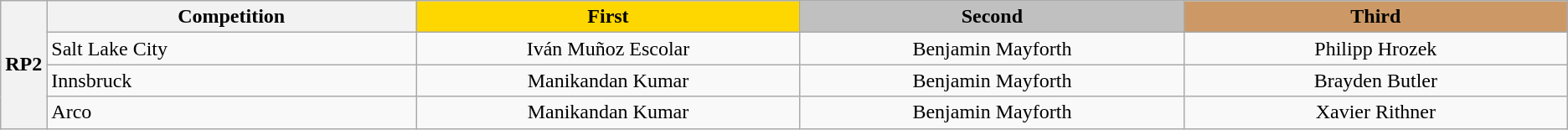<table class="wikitable" style="text-align:center;">
<tr>
<th rowspan="4" width="1%">RP2</th>
<th width="24%">Competition</th>
<th width="25%" style="background: gold">First</th>
<th width="25%" style="background: silver">Second</th>
<th width="25%" style="background: #cc9966">Third</th>
</tr>
<tr>
<td style="text-align:left"> Salt Lake City</td>
<td> Iván Muñoz Escolar</td>
<td> Benjamin Mayforth</td>
<td> Philipp Hrozek</td>
</tr>
<tr>
<td style="text-align:left"> Innsbruck</td>
<td> Manikandan Kumar</td>
<td> Benjamin Mayforth</td>
<td> Brayden Butler</td>
</tr>
<tr>
<td style="text-align:left"> Arco</td>
<td> Manikandan Kumar</td>
<td> Benjamin Mayforth</td>
<td> Xavier Rithner</td>
</tr>
</table>
